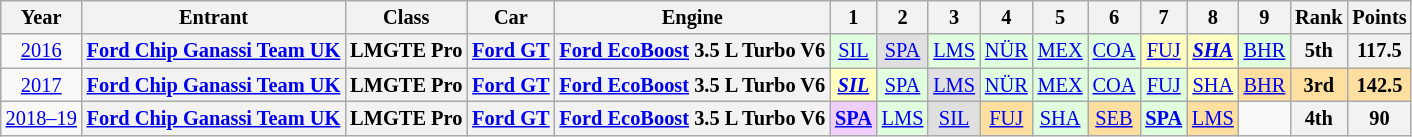<table class="wikitable" style="text-align:center; font-size:85%">
<tr>
<th>Year</th>
<th>Entrant</th>
<th>Class</th>
<th>Car</th>
<th>Engine</th>
<th>1</th>
<th>2</th>
<th>3</th>
<th>4</th>
<th>5</th>
<th>6</th>
<th>7</th>
<th>8</th>
<th>9</th>
<th>Rank</th>
<th>Points</th>
</tr>
<tr>
<td><a href='#'>2016</a></td>
<th nowrap><a href='#'>Ford Chip Ganassi Team UK</a></th>
<th nowrap>LMGTE Pro</th>
<th nowrap><a href='#'>Ford GT</a></th>
<th nowrap><a href='#'>Ford EcoBoost</a> 3.5 L Turbo V6</th>
<td style="background:#DFFFDF;"><a href='#'>SIL</a><br></td>
<td style="background:#DFDFDF;"><a href='#'>SPA</a><br></td>
<td style="background:#DFFFDF;"><a href='#'>LMS</a><br></td>
<td style="background:#DFFFDF;"><a href='#'>NÜR</a><br></td>
<td style="background:#DFFFDF;"><a href='#'>MEX</a><br></td>
<td style="background:#DFFFDF;"><a href='#'>COA</a><br></td>
<td style="background:#FFFFBF;"><a href='#'>FUJ</a><br></td>
<td style="background:#FFFFBF;"><strong><em><a href='#'>SHA</a></em></strong><br></td>
<td style="background:#DFFFDF;"><a href='#'>BHR</a><br></td>
<th>5th</th>
<th>117.5</th>
</tr>
<tr>
<td><a href='#'>2017</a></td>
<th nowrap><a href='#'>Ford Chip Ganassi Team UK</a></th>
<th nowrap>LMGTE Pro</th>
<th nowrap><a href='#'>Ford GT</a></th>
<th nowrap><a href='#'>Ford EcoBoost</a> 3.5 L Turbo V6</th>
<td style="background:#FFFFBF;"><strong><em><a href='#'>SIL</a></em></strong><br></td>
<td style="background:#DFFFDF;"><a href='#'>SPA</a><br></td>
<td style="background:#DFDFDF;"><a href='#'>LMS</a><br></td>
<td style="background:#DFFFDF;"><a href='#'>NÜR</a><br></td>
<td style="background:#DFFFDF;"><a href='#'>MEX</a><br></td>
<td style="background:#DFFFDF;"><a href='#'>COA</a><br></td>
<td style="background:#DFFFDF;"><a href='#'>FUJ</a><br></td>
<td style="background:#FFFFBF;"><a href='#'>SHA</a><br></td>
<td style="background:#FFDF9F;"><a href='#'>BHR</a><br></td>
<th style="background:#FFDF9F;">3rd</th>
<th style="background:#FFDF9F;">142.5</th>
</tr>
<tr>
<td nowrap><a href='#'>2018–19</a></td>
<th nowrap><a href='#'>Ford Chip Ganassi Team UK</a></th>
<th nowrap>LMGTE Pro</th>
<th nowrap><a href='#'>Ford GT</a></th>
<th nowrap><a href='#'>Ford EcoBoost</a> 3.5 L Turbo V6</th>
<td style="background:#EFCFFF;"><strong><a href='#'>SPA</a></strong><br></td>
<td style="background:#DFFFDF;"><a href='#'>LMS</a><br></td>
<td style="background:#DFDFDF;"><a href='#'>SIL</a><br></td>
<td style="background:#FFDF9F;"><a href='#'>FUJ</a><br></td>
<td style="background:#DFFFDF;"><a href='#'>SHA</a><br></td>
<td style="background:#FFDF9F;"><a href='#'>SEB</a><br></td>
<td style="background:#DFFFDF;"><strong><a href='#'>SPA</a></strong><br></td>
<td style="background:#FFDF9F;"><a href='#'>LMS</a><br></td>
<td></td>
<th>4th</th>
<th>90</th>
</tr>
</table>
